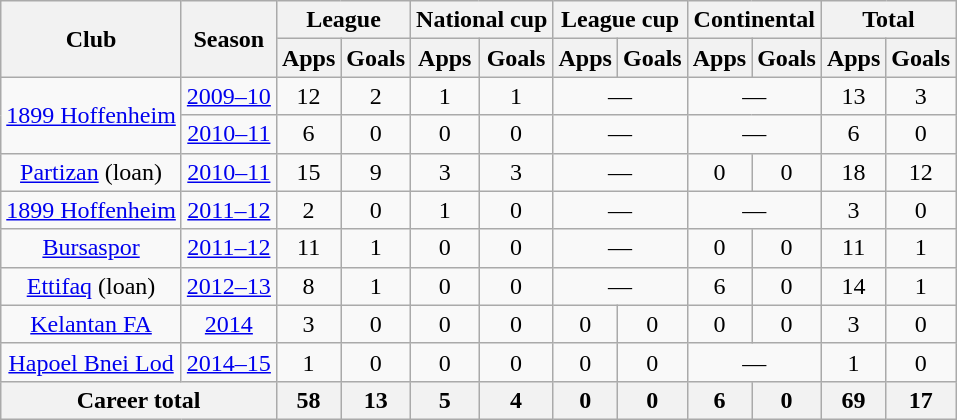<table class="wikitable" style="text-align:center">
<tr>
<th rowspan="2">Club</th>
<th rowspan="2">Season</th>
<th colspan="2">League</th>
<th colspan="2">National cup</th>
<th colspan="2">League cup</th>
<th colspan="2">Continental</th>
<th colspan="2">Total</th>
</tr>
<tr>
<th>Apps</th>
<th>Goals</th>
<th>Apps</th>
<th>Goals</th>
<th>Apps</th>
<th>Goals</th>
<th>Apps</th>
<th>Goals</th>
<th>Apps</th>
<th>Goals</th>
</tr>
<tr>
<td rowspan="2"><a href='#'>1899 Hoffenheim</a></td>
<td><a href='#'>2009–10</a></td>
<td>12</td>
<td>2</td>
<td>1</td>
<td>1</td>
<td colspan="2">—</td>
<td colspan="2">—</td>
<td>13</td>
<td>3</td>
</tr>
<tr>
<td><a href='#'>2010–11</a></td>
<td>6</td>
<td>0</td>
<td>0</td>
<td>0</td>
<td colspan="2">—</td>
<td colspan="2">—</td>
<td>6</td>
<td>0</td>
</tr>
<tr>
<td><a href='#'>Partizan</a> (loan)</td>
<td><a href='#'>2010–11</a></td>
<td>15</td>
<td>9</td>
<td>3</td>
<td>3</td>
<td colspan="2">—</td>
<td>0</td>
<td>0</td>
<td>18</td>
<td>12</td>
</tr>
<tr>
<td><a href='#'>1899 Hoffenheim</a></td>
<td><a href='#'>2011–12</a></td>
<td>2</td>
<td>0</td>
<td>1</td>
<td>0</td>
<td colspan="2">—</td>
<td colspan="2">—</td>
<td>3</td>
<td>0</td>
</tr>
<tr>
<td><a href='#'>Bursaspor</a></td>
<td><a href='#'>2011–12</a></td>
<td>11</td>
<td>1</td>
<td>0</td>
<td>0</td>
<td colspan="2">—</td>
<td>0</td>
<td>0</td>
<td>11</td>
<td>1</td>
</tr>
<tr>
<td><a href='#'>Ettifaq</a> (loan)</td>
<td><a href='#'>2012–13</a></td>
<td>8</td>
<td>1</td>
<td>0</td>
<td>0</td>
<td colspan="2">—</td>
<td>6</td>
<td>0</td>
<td>14</td>
<td>1</td>
</tr>
<tr>
<td><a href='#'>Kelantan FA</a></td>
<td><a href='#'>2014</a></td>
<td>3</td>
<td>0</td>
<td>0</td>
<td>0</td>
<td>0</td>
<td>0</td>
<td>0</td>
<td>0</td>
<td>3</td>
<td>0</td>
</tr>
<tr>
<td><a href='#'>Hapoel Bnei Lod</a></td>
<td><a href='#'>2014–15</a></td>
<td>1</td>
<td>0</td>
<td>0</td>
<td>0</td>
<td>0</td>
<td>0</td>
<td colspan="2">—</td>
<td>1</td>
<td>0</td>
</tr>
<tr>
<th colspan="2">Career total</th>
<th>58</th>
<th>13</th>
<th>5</th>
<th>4</th>
<th>0</th>
<th>0</th>
<th>6</th>
<th>0</th>
<th>69</th>
<th>17</th>
</tr>
</table>
